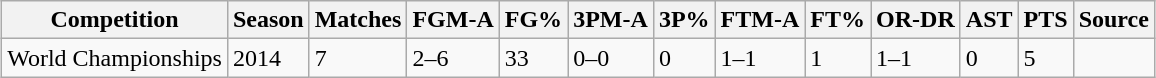<table style="margin:auto;"  class="wikitable sortable">
<tr>
<th>Competition</th>
<th>Season</th>
<th>Matches</th>
<th>FGM-A</th>
<th>FG%</th>
<th>3PM-A</th>
<th>3P%</th>
<th>FTM-A</th>
<th>FT%</th>
<th>OR-DR</th>
<th>AST</th>
<th>PTS</th>
<th>Source</th>
</tr>
<tr>
<td>World Championships</td>
<td>2014</td>
<td>7</td>
<td>2–6</td>
<td>33</td>
<td>0–0</td>
<td>0</td>
<td>1–1</td>
<td>1</td>
<td>1–1</td>
<td>0</td>
<td>5</td>
<td></td>
</tr>
</table>
